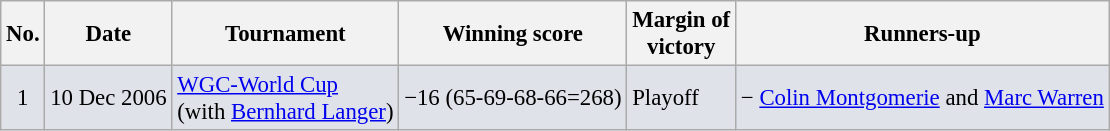<table class="wikitable" style="font-size:95%;">
<tr>
<th>No.</th>
<th>Date</th>
<th>Tournament</th>
<th>Winning score</th>
<th>Margin of<br>victory</th>
<th>Runners-up</th>
</tr>
<tr style="background:#dfe2e9;">
<td align=center>1</td>
<td align=right>10 Dec 2006</td>
<td><a href='#'>WGC-World Cup</a><br>(with  <a href='#'>Bernhard Langer</a>)</td>
<td>−16 (65-69-68-66=268)</td>
<td>Playoff</td>
<td> − <a href='#'>Colin Montgomerie</a> and <a href='#'>Marc Warren</a></td>
</tr>
</table>
